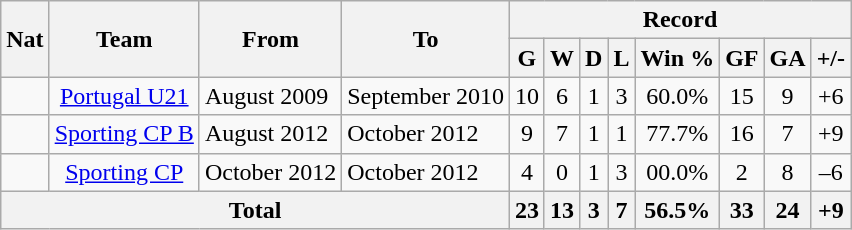<table class="wikitable" style="text-align: center">
<tr>
<th rowspan="2">Nat</th>
<th rowspan="2">Team</th>
<th rowspan="2">From</th>
<th rowspan="2">To</th>
<th colspan="8">Record</th>
</tr>
<tr>
<th>G</th>
<th>W</th>
<th>D</th>
<th>L</th>
<th>Win %</th>
<th>GF</th>
<th>GA</th>
<th>+/-</th>
</tr>
<tr>
<td></td>
<td><a href='#'>Portugal U21</a></td>
<td align="left">August 2009</td>
<td align="left">September 2010</td>
<td>10</td>
<td>6</td>
<td>1</td>
<td>3</td>
<td>60.0%</td>
<td>15</td>
<td>9</td>
<td>+6</td>
</tr>
<tr>
<td></td>
<td><a href='#'>Sporting CP B</a></td>
<td align="left">August 2012</td>
<td align="left">October 2012</td>
<td>9</td>
<td>7</td>
<td>1</td>
<td>1</td>
<td>77.7%</td>
<td>16</td>
<td>7</td>
<td>+9</td>
</tr>
<tr>
<td></td>
<td><a href='#'>Sporting CP</a></td>
<td align="left">October 2012</td>
<td align="left">October 2012</td>
<td>4</td>
<td>0</td>
<td>1</td>
<td>3</td>
<td>00.0%</td>
<td>2</td>
<td>8</td>
<td>–6</td>
</tr>
<tr>
<th colspan="4">Total</th>
<th>23</th>
<th>13</th>
<th>3</th>
<th>7</th>
<th>56.5%</th>
<th>33</th>
<th>24</th>
<th>+9</th>
</tr>
</table>
